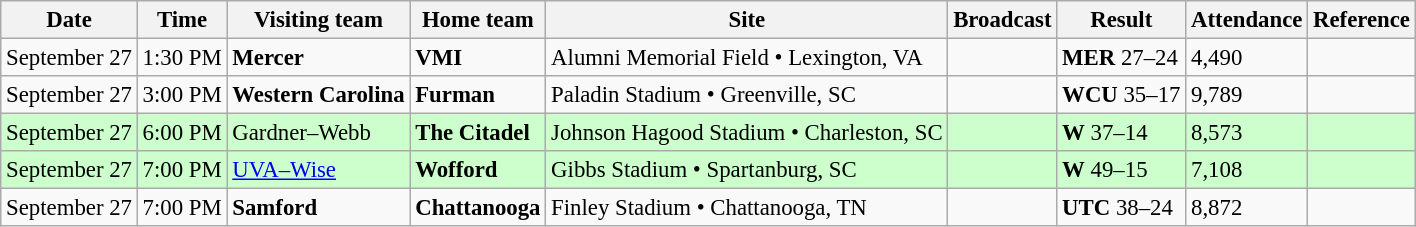<table class="wikitable" style="font-size:95%;">
<tr>
<th>Date</th>
<th>Time</th>
<th>Visiting team</th>
<th>Home team</th>
<th>Site</th>
<th>Broadcast</th>
<th>Result</th>
<th>Attendance</th>
<th class="unsortable">Reference</th>
</tr>
<tr bgcolor=>
<td>September 27</td>
<td>1:30 PM</td>
<td><strong>Mercer</strong></td>
<td><strong>VMI</strong></td>
<td>Alumni Memorial Field • Lexington, VA</td>
<td></td>
<td><strong>MER</strong> 27–24</td>
<td>4,490</td>
<td></td>
</tr>
<tr bgcolor=>
<td>September 27</td>
<td>3:00 PM</td>
<td><strong>Western Carolina</strong></td>
<td><strong>Furman</strong></td>
<td>Paladin Stadium • Greenville, SC</td>
<td></td>
<td><strong>WCU</strong> 35–17</td>
<td>9,789</td>
<td></td>
</tr>
<tr bgcolor=ccffcc>
<td>September 27</td>
<td>6:00 PM</td>
<td>Gardner–Webb</td>
<td><strong>The Citadel</strong></td>
<td>Johnson Hagood Stadium • Charleston, SC</td>
<td></td>
<td><strong>W</strong> 37–14</td>
<td>8,573</td>
<td></td>
</tr>
<tr bgcolor=ccffcc>
<td>September 27</td>
<td>7:00 PM</td>
<td><a href='#'>UVA–Wise</a></td>
<td><strong>Wofford</strong></td>
<td>Gibbs Stadium • Spartanburg, SC</td>
<td></td>
<td><strong>W</strong> 49–15</td>
<td>7,108</td>
<td></td>
</tr>
<tr bgcolor=>
<td>September 27</td>
<td>7:00 PM</td>
<td><strong>Samford</strong></td>
<td><strong>Chattanooga</strong></td>
<td>Finley Stadium • Chattanooga, TN</td>
<td></td>
<td><strong>UTC</strong> 38–24</td>
<td>8,872</td>
<td></td>
</tr>
</table>
